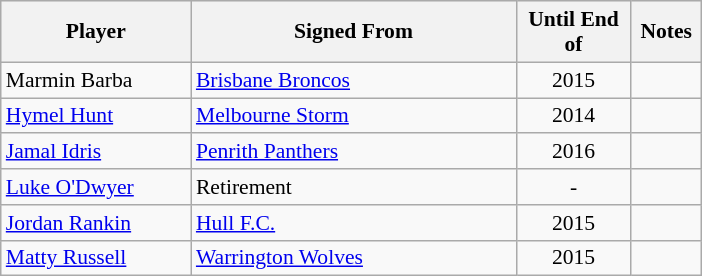<table class="wikitable" style="font-size:90%">
<tr bgcolor="#efefef">
<th width="120">Player</th>
<th width="210">Signed From</th>
<th width="70">Until End of</th>
<th width="40">Notes</th>
</tr>
<tr>
<td>Marmin Barba</td>
<td> <a href='#'>Brisbane Broncos</a></td>
<td style="text-align:center;">2015</td>
<td style="text-align:center;"></td>
</tr>
<tr>
<td><a href='#'>Hymel Hunt</a></td>
<td> <a href='#'>Melbourne Storm</a></td>
<td style="text-align:center;">2014</td>
<td style="text-align:center;"></td>
</tr>
<tr>
<td><a href='#'>Jamal Idris</a></td>
<td> <a href='#'>Penrith Panthers</a></td>
<td style="text-align:center;">2016</td>
<td style="text-align:center;"></td>
</tr>
<tr>
<td><a href='#'>Luke O'Dwyer</a></td>
<td>Retirement</td>
<td style="text-align:center;">-</td>
<td style="text-align:center;"></td>
</tr>
<tr>
<td><a href='#'>Jordan Rankin</a></td>
<td> <a href='#'>Hull F.C.</a></td>
<td style="text-align:center;">2015</td>
<td style="text-align:center;"></td>
</tr>
<tr>
<td><a href='#'>Matty Russell</a></td>
<td> <a href='#'>Warrington Wolves</a></td>
<td style="text-align:center;">2015</td>
<td style="text-align:center;"></td>
</tr>
</table>
